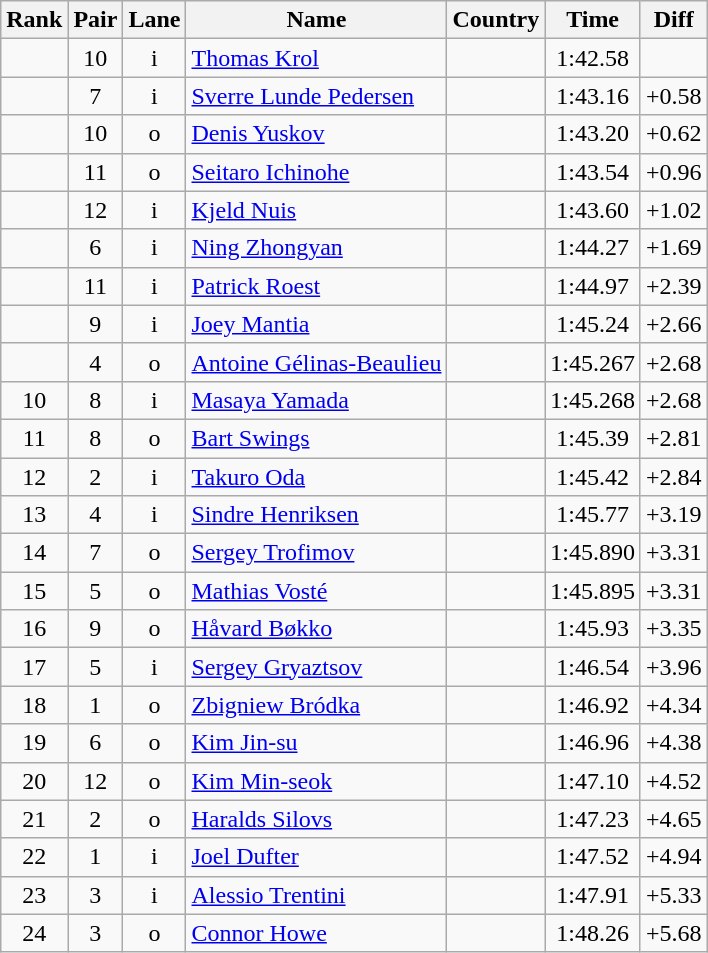<table class="wikitable sortable" style="text-align:center">
<tr>
<th>Rank</th>
<th>Pair</th>
<th>Lane</th>
<th>Name</th>
<th>Country</th>
<th>Time</th>
<th>Diff</th>
</tr>
<tr>
<td></td>
<td>10</td>
<td>i</td>
<td align=left><a href='#'>Thomas Krol</a></td>
<td align=left></td>
<td>1:42.58</td>
<td></td>
</tr>
<tr>
<td></td>
<td>7</td>
<td>i</td>
<td align=left><a href='#'>Sverre Lunde Pedersen</a></td>
<td align=left></td>
<td>1:43.16</td>
<td>+0.58</td>
</tr>
<tr>
<td></td>
<td>10</td>
<td>o</td>
<td align=left><a href='#'>Denis Yuskov</a></td>
<td align=left></td>
<td>1:43.20</td>
<td>+0.62</td>
</tr>
<tr>
<td></td>
<td>11</td>
<td>o</td>
<td align=left><a href='#'>Seitaro Ichinohe</a></td>
<td align=left></td>
<td>1:43.54</td>
<td>+0.96</td>
</tr>
<tr>
<td></td>
<td>12</td>
<td>i</td>
<td align=left><a href='#'>Kjeld Nuis</a></td>
<td align=left></td>
<td>1:43.60</td>
<td>+1.02</td>
</tr>
<tr>
<td></td>
<td>6</td>
<td>i</td>
<td align=left><a href='#'>Ning Zhongyan</a></td>
<td align=left></td>
<td>1:44.27</td>
<td>+1.69</td>
</tr>
<tr>
<td></td>
<td>11</td>
<td>i</td>
<td align=left><a href='#'>Patrick Roest</a></td>
<td align=left></td>
<td>1:44.97</td>
<td>+2.39</td>
</tr>
<tr>
<td></td>
<td>9</td>
<td>i</td>
<td align=left><a href='#'>Joey Mantia</a></td>
<td align=left></td>
<td>1:45.24</td>
<td>+2.66</td>
</tr>
<tr>
<td></td>
<td>4</td>
<td>o</td>
<td align=left><a href='#'>Antoine Gélinas-Beaulieu</a></td>
<td align=left></td>
<td>1:45.267</td>
<td>+2.68</td>
</tr>
<tr>
<td>10</td>
<td>8</td>
<td>i</td>
<td align=left><a href='#'>Masaya Yamada</a></td>
<td align=left></td>
<td>1:45.268</td>
<td>+2.68</td>
</tr>
<tr>
<td>11</td>
<td>8</td>
<td>o</td>
<td align=left><a href='#'>Bart Swings</a></td>
<td align=left></td>
<td>1:45.39</td>
<td>+2.81</td>
</tr>
<tr>
<td>12</td>
<td>2</td>
<td>i</td>
<td align=left><a href='#'>Takuro Oda</a></td>
<td align=left></td>
<td>1:45.42</td>
<td>+2.84</td>
</tr>
<tr>
<td>13</td>
<td>4</td>
<td>i</td>
<td align=left><a href='#'>Sindre Henriksen</a></td>
<td align=left></td>
<td>1:45.77</td>
<td>+3.19</td>
</tr>
<tr>
<td>14</td>
<td>7</td>
<td>o</td>
<td align=left><a href='#'>Sergey Trofimov</a></td>
<td align=left></td>
<td>1:45.890</td>
<td>+3.31</td>
</tr>
<tr>
<td>15</td>
<td>5</td>
<td>o</td>
<td align=left><a href='#'>Mathias Vosté</a></td>
<td align=left></td>
<td>1:45.895</td>
<td>+3.31</td>
</tr>
<tr>
<td>16</td>
<td>9</td>
<td>o</td>
<td align=left><a href='#'>Håvard Bøkko</a></td>
<td align=left></td>
<td>1:45.93</td>
<td>+3.35</td>
</tr>
<tr>
<td>17</td>
<td>5</td>
<td>i</td>
<td align=left><a href='#'>Sergey Gryaztsov</a></td>
<td align=left></td>
<td>1:46.54</td>
<td>+3.96</td>
</tr>
<tr>
<td>18</td>
<td>1</td>
<td>o</td>
<td align=left><a href='#'>Zbigniew Bródka</a></td>
<td align=left></td>
<td>1:46.92</td>
<td>+4.34</td>
</tr>
<tr>
<td>19</td>
<td>6</td>
<td>o</td>
<td align=left><a href='#'>Kim Jin-su</a></td>
<td align=left></td>
<td>1:46.96</td>
<td>+4.38</td>
</tr>
<tr>
<td>20</td>
<td>12</td>
<td>o</td>
<td align=left><a href='#'>Kim Min-seok</a></td>
<td align=left></td>
<td>1:47.10</td>
<td>+4.52</td>
</tr>
<tr>
<td>21</td>
<td>2</td>
<td>o</td>
<td align=left><a href='#'>Haralds Silovs</a></td>
<td align=left></td>
<td>1:47.23</td>
<td>+4.65</td>
</tr>
<tr>
<td>22</td>
<td>1</td>
<td>i</td>
<td align=left><a href='#'>Joel Dufter</a></td>
<td align=left></td>
<td>1:47.52</td>
<td>+4.94</td>
</tr>
<tr>
<td>23</td>
<td>3</td>
<td>i</td>
<td align=left><a href='#'>Alessio Trentini</a></td>
<td align=left></td>
<td>1:47.91</td>
<td>+5.33</td>
</tr>
<tr>
<td>24</td>
<td>3</td>
<td>o</td>
<td align=left><a href='#'>Connor Howe</a></td>
<td align=left></td>
<td>1:48.26</td>
<td>+5.68</td>
</tr>
</table>
